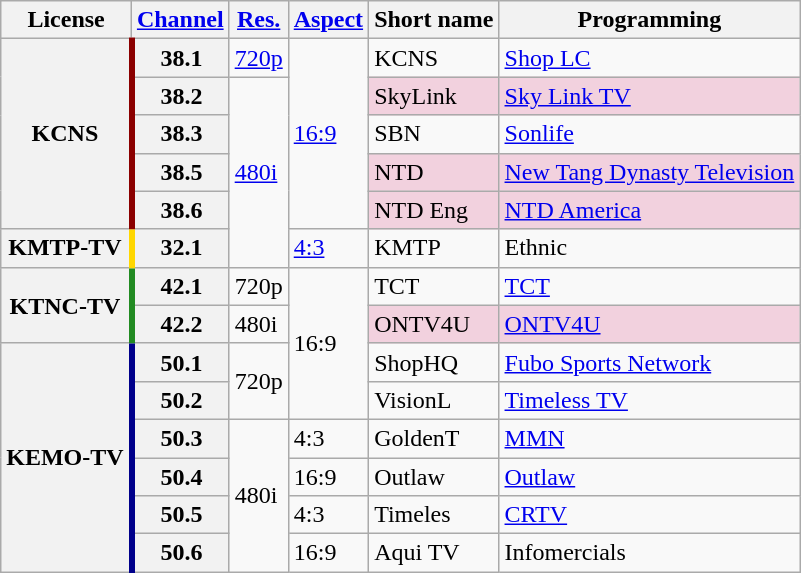<table class="wikitable">
<tr>
<th scope = "col">License</th>
<th scope = "col"><a href='#'>Channel</a></th>
<th scope = "col"><a href='#'>Res.</a></th>
<th scope = "col"><a href='#'>Aspect</a></th>
<th scope = "col">Short name</th>
<th scope = "col">Programming</th>
</tr>
<tr>
<th rowspan = "5" scope = "row" style="border-right: 4px solid #8B0000;">KCNS</th>
<th scope = "row">38.1</th>
<td><a href='#'>720p</a></td>
<td rowspan="5"><a href='#'>16:9</a></td>
<td>KCNS</td>
<td><a href='#'>Shop LC</a></td>
</tr>
<tr>
<th scope = "row">38.2</th>
<td rowspan="5"><a href='#'>480i</a></td>
<td style="background-color: #f2d1de;">SkyLink</td>
<td style="background-color: #f2d1de;"><a href='#'>Sky Link TV</a> </td>
</tr>
<tr>
<th scope = "row">38.3</th>
<td>SBN</td>
<td><a href='#'>Sonlife</a></td>
</tr>
<tr>
<th scope = "row">38.5</th>
<td style="background-color: #f2d1de;">NTD</td>
<td style="background-color: #f2d1de;"><a href='#'>New Tang Dynasty Television</a> </td>
</tr>
<tr>
<th scope = "row">38.6</th>
<td style="background-color: #f2d1de;">NTD Eng</td>
<td style="background-color: #f2d1de;"><a href='#'>NTD America</a> </td>
</tr>
<tr>
<th scope = "row" style="border-right: 4px solid #FFD700;">KMTP-TV</th>
<th scope = "row">32.1</th>
<td><a href='#'>4:3</a></td>
<td>KMTP</td>
<td>Ethnic</td>
</tr>
<tr>
<th rowspan = "2" scope = "row" style="border-right: 4px solid #228B22;">KTNC-TV</th>
<th scope = "row">42.1</th>
<td>720p</td>
<td rowspan=4>16:9</td>
<td>TCT</td>
<td><a href='#'>TCT</a></td>
</tr>
<tr>
<th scope = "row">42.2</th>
<td>480i</td>
<td style="background-color: #f2d1de;">ONTV4U</td>
<td style="background-color: #f2d1de;"><a href='#'> ONTV4U</a> </td>
</tr>
<tr>
<th rowspan = "6" scope = "row" style="border-right: 4px solid #00008B;">KEMO-TV</th>
<th scope = "row">50.1</th>
<td rowspan=2>720p</td>
<td>ShopHQ</td>
<td><a href='#'>Fubo Sports Network</a></td>
</tr>
<tr>
<th scope = "row">50.2</th>
<td>VisionL</td>
<td><a href='#'>Timeless TV</a></td>
</tr>
<tr>
<th scope = "row">50.3</th>
<td rowspan=4>480i</td>
<td>4:3</td>
<td>GoldenT</td>
<td><a href='#'>MMN</a></td>
</tr>
<tr>
<th scope = "row">50.4</th>
<td>16:9</td>
<td>Outlaw</td>
<td><a href='#'>Outlaw</a></td>
</tr>
<tr>
<th scope = "row">50.5</th>
<td>4:3</td>
<td>Timeles</td>
<td><a href='#'>CRTV</a></td>
</tr>
<tr>
<th scope = "row">50.6</th>
<td>16:9</td>
<td>Aqui TV</td>
<td>Infomercials</td>
</tr>
</table>
